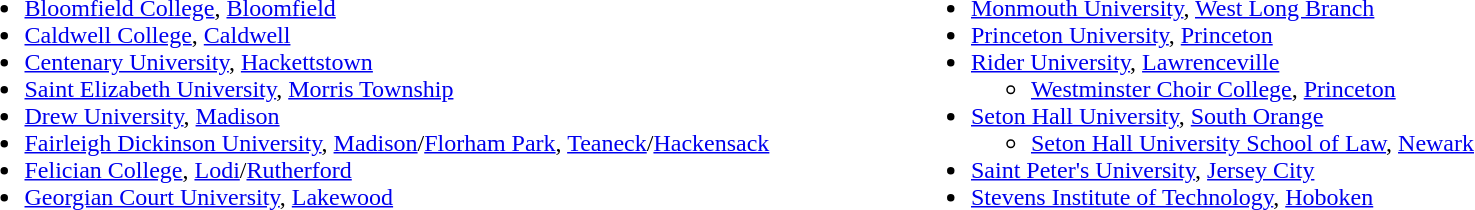<table width="100%">
<tr>
<td valign="top" width="50%"><br><ul><li><a href='#'>Bloomfield College</a>, <a href='#'>Bloomfield</a></li><li><a href='#'>Caldwell College</a>, <a href='#'>Caldwell</a></li><li><a href='#'>Centenary University</a>, <a href='#'>Hackettstown</a></li><li><a href='#'>Saint Elizabeth University</a>, <a href='#'>Morris Township</a></li><li><a href='#'>Drew University</a>, <a href='#'>Madison</a></li><li><a href='#'>Fairleigh Dickinson University</a>, <a href='#'>Madison</a>/<a href='#'>Florham Park</a>, <a href='#'>Teaneck</a>/<a href='#'>Hackensack</a></li><li><a href='#'>Felician College</a>, <a href='#'>Lodi</a>/<a href='#'>Rutherford</a></li><li><a href='#'>Georgian Court University</a>, <a href='#'>Lakewood</a></li></ul></td>
<td valign="top" width="50%"><br><ul><li><a href='#'>Monmouth University</a>, <a href='#'>West Long Branch</a></li><li><a href='#'>Princeton University</a>, <a href='#'>Princeton</a></li><li><a href='#'>Rider University</a>, <a href='#'>Lawrenceville</a><ul><li><a href='#'>Westminster Choir College</a>, <a href='#'>Princeton</a></li></ul></li><li><a href='#'>Seton Hall University</a>, <a href='#'>South Orange</a><ul><li><a href='#'>Seton Hall University School of Law</a>, <a href='#'>Newark</a></li></ul></li><li><a href='#'>Saint Peter's University</a>, <a href='#'>Jersey City</a></li><li><a href='#'>Stevens Institute of Technology</a>, <a href='#'>Hoboken</a></li></ul></td>
</tr>
</table>
